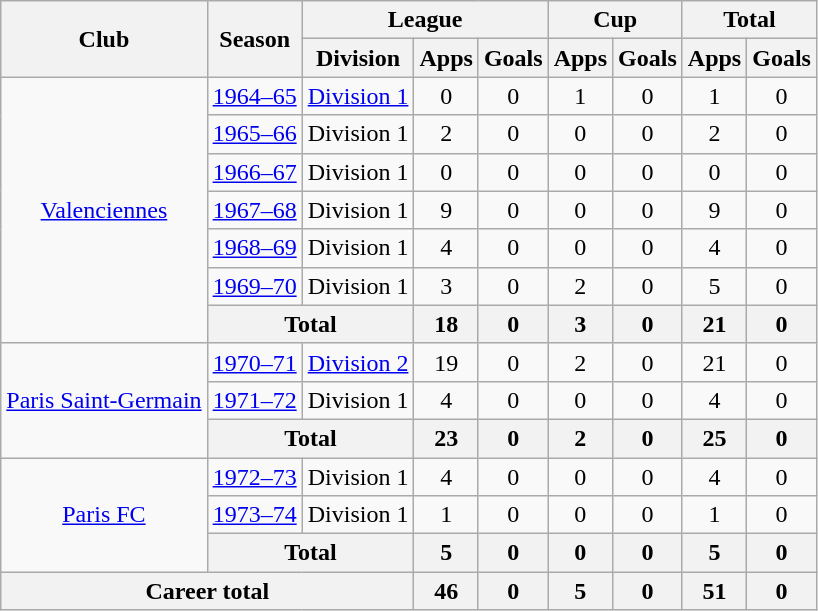<table class="wikitable" style="text-align:center">
<tr>
<th rowspan="2">Club</th>
<th rowspan="2">Season</th>
<th colspan="3">League</th>
<th colspan="2">Cup</th>
<th colspan="2">Total</th>
</tr>
<tr>
<th>Division</th>
<th>Apps</th>
<th>Goals</th>
<th>Apps</th>
<th>Goals</th>
<th>Apps</th>
<th>Goals</th>
</tr>
<tr>
<td rowspan="7"><a href='#'>Valenciennes</a></td>
<td><a href='#'>1964–65</a></td>
<td><a href='#'>Division 1</a></td>
<td>0</td>
<td>0</td>
<td>1</td>
<td>0</td>
<td>1</td>
<td>0</td>
</tr>
<tr>
<td><a href='#'>1965–66</a></td>
<td>Division 1</td>
<td>2</td>
<td>0</td>
<td>0</td>
<td>0</td>
<td>2</td>
<td>0</td>
</tr>
<tr>
<td><a href='#'>1966–67</a></td>
<td>Division 1</td>
<td>0</td>
<td>0</td>
<td>0</td>
<td>0</td>
<td>0</td>
<td>0</td>
</tr>
<tr>
<td><a href='#'>1967–68</a></td>
<td>Division 1</td>
<td>9</td>
<td>0</td>
<td>0</td>
<td>0</td>
<td>9</td>
<td>0</td>
</tr>
<tr>
<td><a href='#'>1968–69</a></td>
<td>Division 1</td>
<td>4</td>
<td>0</td>
<td>0</td>
<td>0</td>
<td>4</td>
<td>0</td>
</tr>
<tr>
<td><a href='#'>1969–70</a></td>
<td>Division 1</td>
<td>3</td>
<td>0</td>
<td>2</td>
<td>0</td>
<td>5</td>
<td>0</td>
</tr>
<tr>
<th colspan="2">Total</th>
<th>18</th>
<th>0</th>
<th>3</th>
<th>0</th>
<th>21</th>
<th>0</th>
</tr>
<tr>
<td rowspan="3"><a href='#'>Paris Saint-Germain</a></td>
<td><a href='#'>1970–71</a></td>
<td><a href='#'>Division 2</a></td>
<td>19</td>
<td>0</td>
<td>2</td>
<td>0</td>
<td>21</td>
<td>0</td>
</tr>
<tr>
<td><a href='#'>1971–72</a></td>
<td>Division 1</td>
<td>4</td>
<td>0</td>
<td>0</td>
<td>0</td>
<td>4</td>
<td>0</td>
</tr>
<tr>
<th colspan="2">Total</th>
<th>23</th>
<th>0</th>
<th>2</th>
<th>0</th>
<th>25</th>
<th>0</th>
</tr>
<tr>
<td rowspan="3"><a href='#'>Paris FC</a></td>
<td><a href='#'>1972–73</a></td>
<td>Division 1</td>
<td>4</td>
<td>0</td>
<td>0</td>
<td>0</td>
<td>4</td>
<td>0</td>
</tr>
<tr>
<td><a href='#'>1973–74</a></td>
<td>Division 1</td>
<td>1</td>
<td>0</td>
<td>0</td>
<td>0</td>
<td>1</td>
<td>0</td>
</tr>
<tr>
<th colspan="2">Total</th>
<th>5</th>
<th>0</th>
<th>0</th>
<th>0</th>
<th>5</th>
<th>0</th>
</tr>
<tr>
<th colspan="3">Career total</th>
<th>46</th>
<th>0</th>
<th>5</th>
<th>0</th>
<th>51</th>
<th>0</th>
</tr>
</table>
